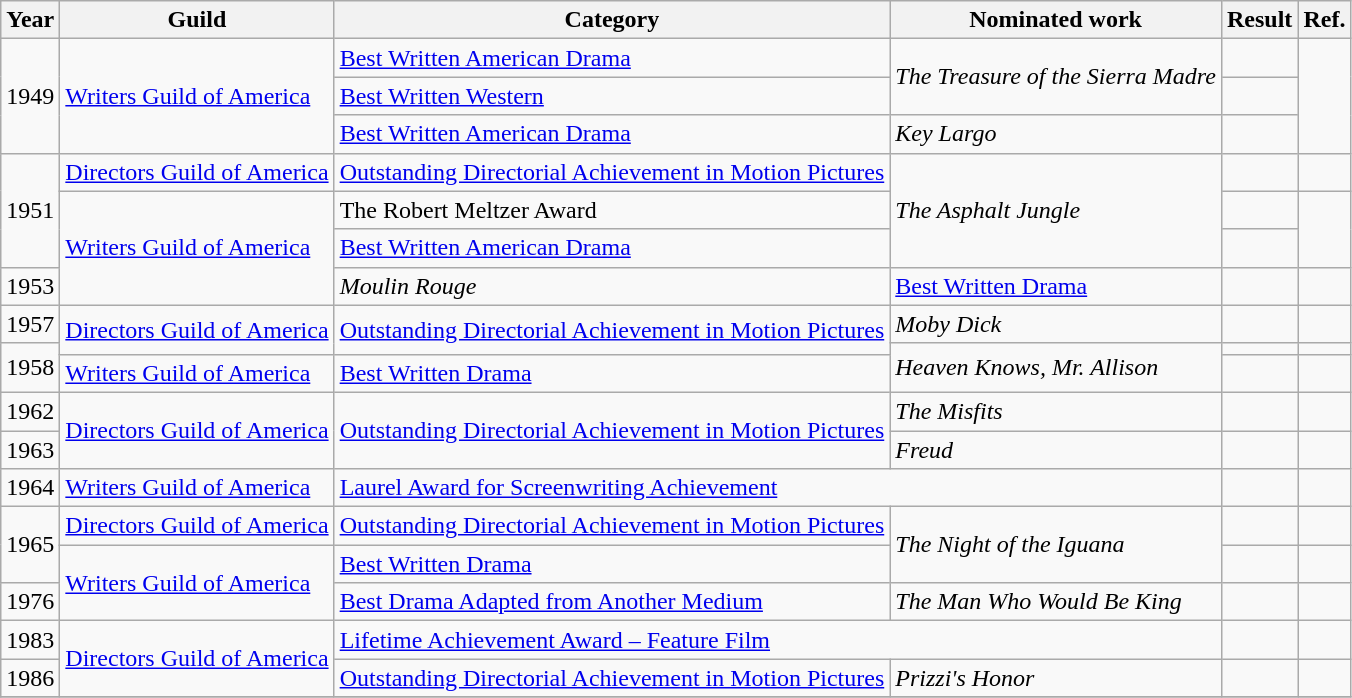<table class=wikitable>
<tr>
<th>Year</th>
<th>Guild</th>
<th>Category</th>
<th>Nominated work</th>
<th>Result</th>
<th>Ref.</th>
</tr>
<tr>
<td rowspan="3">1949</td>
<td rowspan="3"><a href='#'>Writers Guild of America</a></td>
<td><a href='#'>Best Written American Drama</a></td>
<td rowspan="2"><em>The Treasure of the Sierra Madre</em></td>
<td></td>
<td rowspan=3></td>
</tr>
<tr>
<td><a href='#'>Best Written Western</a></td>
<td></td>
</tr>
<tr>
<td><a href='#'>Best Written American Drama</a></td>
<td><em>Key Largo</em></td>
<td></td>
</tr>
<tr>
<td rowspan="3">1951</td>
<td><a href='#'>Directors Guild of America</a></td>
<td><a href='#'>Outstanding Directorial Achievement in Motion Pictures</a></td>
<td rowspan="3"><em>The Asphalt Jungle</em></td>
<td></td>
<td></td>
</tr>
<tr>
<td rowspan="3"><a href='#'>Writers Guild of America</a></td>
<td>The Robert Meltzer Award</td>
<td></td>
<td rowspan=2></td>
</tr>
<tr>
<td><a href='#'>Best Written American Drama</a></td>
<td></td>
</tr>
<tr>
<td>1953</td>
<td><em>Moulin Rouge</em></td>
<td><a href='#'>Best Written Drama</a></td>
<td></td>
<td></td>
</tr>
<tr>
<td>1957</td>
<td rowspan="2"><a href='#'>Directors Guild of America</a></td>
<td rowspan="2"><a href='#'>Outstanding Directorial Achievement in Motion Pictures</a></td>
<td><em>Moby Dick</em></td>
<td></td>
<td></td>
</tr>
<tr>
<td rowspan="2">1958</td>
<td rowspan="2"><em>Heaven Knows, Mr. Allison</em></td>
<td></td>
<td></td>
</tr>
<tr>
<td><a href='#'>Writers Guild of America</a></td>
<td><a href='#'>Best Written Drama</a></td>
<td></td>
<td></td>
</tr>
<tr>
<td>1962</td>
<td rowspan="2"><a href='#'>Directors Guild of America</a></td>
<td rowspan="2"><a href='#'>Outstanding Directorial Achievement in Motion Pictures</a></td>
<td><em>The Misfits</em></td>
<td></td>
<td></td>
</tr>
<tr>
<td>1963</td>
<td><em>Freud</em></td>
<td></td>
<td></td>
</tr>
<tr>
<td>1964</td>
<td><a href='#'>Writers Guild of America</a></td>
<td colspan=2><a href='#'>Laurel Award for Screenwriting Achievement</a></td>
<td></td>
<td></td>
</tr>
<tr>
<td rowspan="2">1965</td>
<td><a href='#'>Directors Guild of America</a></td>
<td><a href='#'>Outstanding Directorial Achievement in Motion Pictures</a></td>
<td rowspan="2"><em>The Night of the Iguana</em></td>
<td></td>
<td></td>
</tr>
<tr>
<td rowspan="2"><a href='#'>Writers Guild of America</a></td>
<td><a href='#'>Best Written Drama</a></td>
<td></td>
<td></td>
</tr>
<tr>
<td>1976</td>
<td><a href='#'>Best Drama Adapted from Another Medium</a></td>
<td><em>The Man Who Would Be King</em></td>
<td></td>
<td></td>
</tr>
<tr>
<td>1983</td>
<td rowspan="2"><a href='#'>Directors Guild of America</a></td>
<td colspan=2><a href='#'>Lifetime Achievement Award – Feature Film</a></td>
<td></td>
<td></td>
</tr>
<tr>
<td>1986</td>
<td><a href='#'>Outstanding Directorial Achievement in Motion Pictures</a></td>
<td><em>Prizzi's Honor</em></td>
<td></td>
<td></td>
</tr>
<tr>
</tr>
</table>
